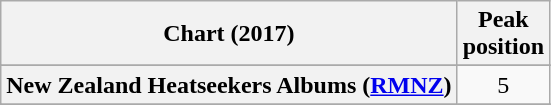<table class="wikitable sortable plainrowheaders" style="text-align:center">
<tr>
<th scope="col">Chart (2017)</th>
<th scope="col">Peak<br> position</th>
</tr>
<tr>
</tr>
<tr>
<th scope="row">New Zealand Heatseekers Albums (<a href='#'>RMNZ</a>)</th>
<td>5</td>
</tr>
<tr>
</tr>
<tr>
</tr>
<tr>
</tr>
<tr>
</tr>
<tr>
</tr>
<tr>
</tr>
</table>
